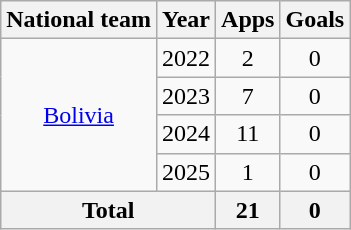<table class="wikitable" style="text-align:center">
<tr>
<th>National team</th>
<th>Year</th>
<th>Apps</th>
<th>Goals</th>
</tr>
<tr>
<td rowspan="4"><a href='#'>Bolivia</a></td>
<td>2022</td>
<td>2</td>
<td>0</td>
</tr>
<tr>
<td>2023</td>
<td>7</td>
<td>0</td>
</tr>
<tr>
<td>2024</td>
<td>11</td>
<td>0</td>
</tr>
<tr>
<td>2025</td>
<td>1</td>
<td>0</td>
</tr>
<tr>
<th colspan="2">Total</th>
<th>21</th>
<th>0</th>
</tr>
</table>
